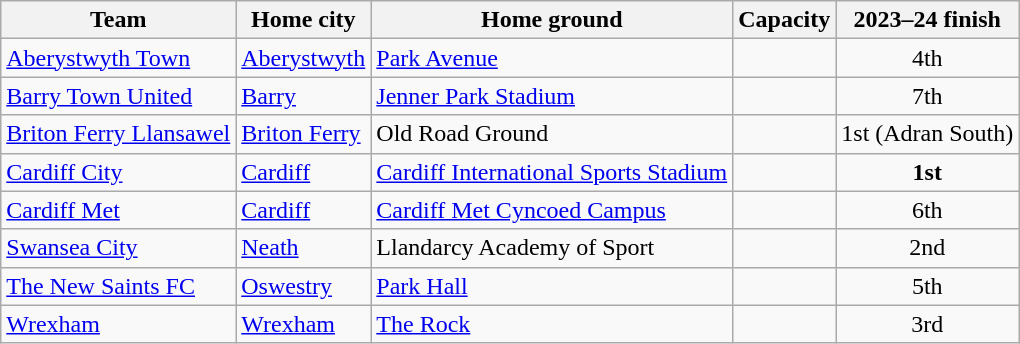<table class="wikitable sortable">
<tr>
<th>Team</th>
<th>Home city</th>
<th>Home ground</th>
<th>Capacity</th>
<th data-sort-type="number">2023–24 finish</th>
</tr>
<tr>
<td><a href='#'>Aberystwyth Town</a></td>
<td><a href='#'>Aberystwyth</a></td>
<td><a href='#'>Park Avenue</a></td>
<td align="center"></td>
<td align="center">4th</td>
</tr>
<tr>
<td><a href='#'>Barry Town United</a></td>
<td><a href='#'>Barry</a></td>
<td><a href='#'>Jenner Park Stadium</a></td>
<td align="center"></td>
<td align="center">7th</td>
</tr>
<tr>
<td><a href='#'>Briton Ferry Llansawel</a></td>
<td><a href='#'>Briton Ferry</a></td>
<td>Old Road Ground</td>
<td align="center"></td>
<td align="center">1st (Adran South)</td>
</tr>
<tr>
<td><a href='#'>Cardiff City</a></td>
<td><a href='#'>Cardiff</a></td>
<td><a href='#'>Cardiff International Sports Stadium</a></td>
<td align="center"></td>
<td align="center"><strong>1st</strong></td>
</tr>
<tr>
<td><a href='#'>Cardiff Met</a></td>
<td><a href='#'>Cardiff</a></td>
<td><a href='#'>Cardiff Met Cyncoed Campus</a></td>
<td align="center"></td>
<td align="center">6th</td>
</tr>
<tr>
<td><a href='#'>Swansea City</a></td>
<td><a href='#'>Neath</a></td>
<td>Llandarcy Academy of Sport</td>
<td align="center"></td>
<td align="center">2nd</td>
</tr>
<tr>
<td><a href='#'>The New Saints FC</a></td>
<td><a href='#'>Oswestry</a></td>
<td><a href='#'>Park Hall</a></td>
<td align="center"></td>
<td align="center">5th</td>
</tr>
<tr>
<td><a href='#'>Wrexham</a></td>
<td><a href='#'>Wrexham</a></td>
<td><a href='#'>The Rock</a></td>
<td align="center"></td>
<td align="center">3rd</td>
</tr>
</table>
